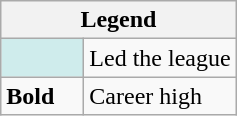<table class="wikitable mw-collapsible mw-collapsed">
<tr>
<th colspan="2">Legend</th>
</tr>
<tr>
<td style="background:#cfecec; width:3em;"></td>
<td>Led the league</td>
</tr>
<tr>
<td><strong>Bold</strong></td>
<td>Career high</td>
</tr>
</table>
